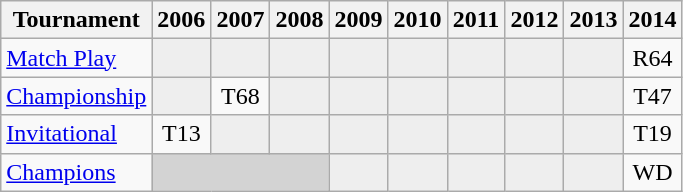<table class="wikitable" style="text-align:center;">
<tr>
<th>Tournament</th>
<th>2006</th>
<th>2007</th>
<th>2008</th>
<th>2009</th>
<th>2010</th>
<th>2011</th>
<th>2012</th>
<th>2013</th>
<th>2014</th>
</tr>
<tr>
<td align="left"><a href='#'>Match Play</a></td>
<td style="background:#eeeeee;"></td>
<td style="background:#eeeeee;"></td>
<td style="background:#eeeeee;"></td>
<td style="background:#eeeeee;"></td>
<td style="background:#eeeeee;"></td>
<td style="background:#eeeeee;"></td>
<td style="background:#eeeeee;"></td>
<td style="background:#eeeeee;"></td>
<td>R64</td>
</tr>
<tr>
<td align="left"><a href='#'>Championship</a></td>
<td style="background:#eeeeee;"></td>
<td>T68</td>
<td style="background:#eeeeee;"></td>
<td style="background:#eeeeee;"></td>
<td style="background:#eeeeee;"></td>
<td style="background:#eeeeee;"></td>
<td style="background:#eeeeee;"></td>
<td style="background:#eeeeee;"></td>
<td>T47</td>
</tr>
<tr>
<td align="left"><a href='#'>Invitational</a></td>
<td>T13</td>
<td style="background:#eeeeee;"></td>
<td style="background:#eeeeee;"></td>
<td style="background:#eeeeee;"></td>
<td style="background:#eeeeee;"></td>
<td style="background:#eeeeee;"></td>
<td style="background:#eeeeee;"></td>
<td style="background:#eeeeee;"></td>
<td>T19</td>
</tr>
<tr>
<td align="left"><a href='#'>Champions</a></td>
<td colspan=3 style="background:#D3D3D3;"></td>
<td style="background:#eeeeee;"></td>
<td style="background:#eeeeee;"></td>
<td style="background:#eeeeee;"></td>
<td style="background:#eeeeee;"></td>
<td style="background:#eeeeee;"></td>
<td>WD</td>
</tr>
</table>
